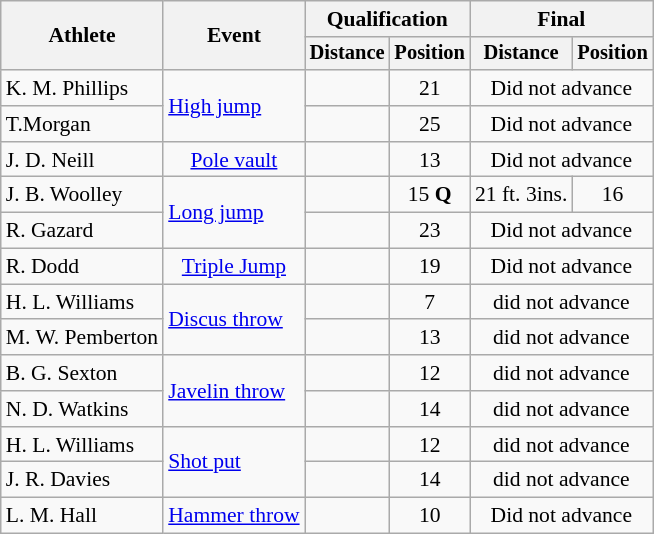<table class=wikitable style="font-size:90%;">
<tr>
<th rowspan="2">Athlete</th>
<th rowspan="2">Event</th>
<th colspan="2">Qualification</th>
<th colspan="2">Final</th>
</tr>
<tr style="font-size:95%">
<th>Distance</th>
<th>Position</th>
<th>Distance</th>
<th>Position</th>
</tr>
<tr align=center>
<td align=left>K. M. Phillips</td>
<td style="text-align:left;" rowspan="2"><a href='#'>High jump</a></td>
<td></td>
<td>21</td>
<td colspan=2>Did not advance</td>
</tr>
<tr align=center>
<td align=left>T.Morgan</td>
<td></td>
<td>25</td>
<td colspan=2>Did not advance</td>
</tr>
<tr align=center>
<td align=left>J. D. Neill</td>
<td><a href='#'>Pole vault</a></td>
<td></td>
<td>13</td>
<td colspan=2>Did not advance</td>
</tr>
<tr align=center>
<td align=left>J. B. Woolley</td>
<td style="text-align:left;" rowspan="2"><a href='#'>Long jump</a></td>
<td></td>
<td>15 <strong>Q</strong></td>
<td>21 ft. 3ins.</td>
<td>16</td>
</tr>
<tr align=center>
<td align=left>R. Gazard</td>
<td></td>
<td>23</td>
<td colspan=2>Did not advance</td>
</tr>
<tr align=center>
<td align=left>R. Dodd</td>
<td><a href='#'>Triple Jump</a></td>
<td></td>
<td>19</td>
<td colspan=2>Did not advance</td>
</tr>
<tr align=center>
<td align=left>H. L. Williams</td>
<td style="text-align:left;" rowspan="2"><a href='#'>Discus throw</a></td>
<td></td>
<td>7</td>
<td colspan=2>did not advance</td>
</tr>
<tr align=center>
<td align=left>M. W. Pemberton</td>
<td></td>
<td>13</td>
<td colspan=2>did not advance</td>
</tr>
<tr align=center>
<td align=left>B. G. Sexton</td>
<td style="text-align:left;" rowspan="2"><a href='#'>Javelin throw</a></td>
<td></td>
<td>12</td>
<td colspan=2>did not advance</td>
</tr>
<tr align=center>
<td align=left>N. D. Watkins</td>
<td></td>
<td>14</td>
<td colspan=2>did not advance</td>
</tr>
<tr align=center>
<td align=left>H. L. Williams</td>
<td style="text-align:left;" rowspan="2"><a href='#'>Shot put</a></td>
<td></td>
<td>12</td>
<td colspan=2>did not advance</td>
</tr>
<tr align=center>
<td align=left>J. R. Davies</td>
<td></td>
<td>14</td>
<td colspan=2>did not advance</td>
</tr>
<tr align=center>
<td align=left>L. M. Hall</td>
<td><a href='#'>Hammer throw</a></td>
<td></td>
<td>10</td>
<td colspan=2>Did not advance</td>
</tr>
</table>
